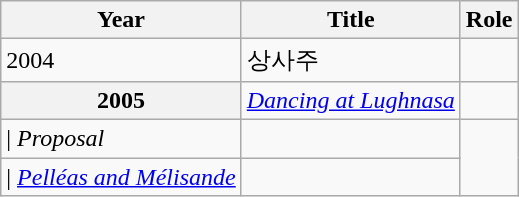<table class="wikitable plainrowheaders sortable">
<tr>
<th scope="col">Year</th>
<th scope="col">Title</th>
<th scope="col">Role</th>
</tr>
<tr>
<td>2004</td>
<td>상사주</td>
<td></td>
</tr>
<tr>
<th scope="row">2005</th>
<td><em><a href='#'>Dancing at Lughnasa</a></em></td>
<td></td>
</tr>
<tr>
<td>| <em>Proposal</em></td>
<td></td>
</tr>
<tr>
<td>| <em><a href='#'>Pelléas and Mélisande</a></em></td>
<td></td>
</tr>
</table>
